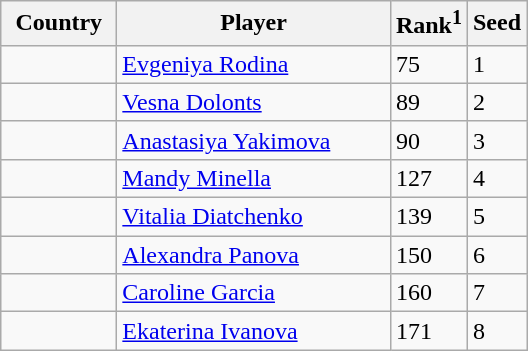<table class="sortable wikitable">
<tr>
<th width="70">Country</th>
<th width="175">Player</th>
<th>Rank<sup>1</sup></th>
<th>Seed</th>
</tr>
<tr>
<td></td>
<td><a href='#'>Evgeniya Rodina</a></td>
<td>75</td>
<td>1</td>
</tr>
<tr>
<td></td>
<td><a href='#'>Vesna Dolonts</a></td>
<td>89</td>
<td>2</td>
</tr>
<tr>
<td></td>
<td><a href='#'>Anastasiya Yakimova</a></td>
<td>90</td>
<td>3</td>
</tr>
<tr>
<td></td>
<td><a href='#'>Mandy Minella</a></td>
<td>127</td>
<td>4</td>
</tr>
<tr>
<td></td>
<td><a href='#'>Vitalia Diatchenko</a></td>
<td>139</td>
<td>5</td>
</tr>
<tr>
<td></td>
<td><a href='#'>Alexandra Panova</a></td>
<td>150</td>
<td>6</td>
</tr>
<tr>
<td></td>
<td><a href='#'>Caroline Garcia</a></td>
<td>160</td>
<td>7</td>
</tr>
<tr>
<td></td>
<td><a href='#'>Ekaterina Ivanova</a></td>
<td>171</td>
<td>8</td>
</tr>
</table>
